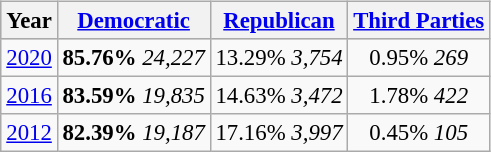<table class="wikitable"  style="float:right; margin:1em; font-size:95%;">
<tr style="background:lightgrey;">
<th>Year</th>
<th><a href='#'>Democratic</a></th>
<th><a href='#'>Republican</a></th>
<th><a href='#'>Third Parties</a></th>
</tr>
<tr>
<td align="center" ><a href='#'>2020</a></td>
<td align="center" ><strong>85.76%</strong> <em>24,227</em></td>
<td align="center" >13.29% <em>3,754</em></td>
<td align="center" >0.95% <em>269</em></td>
</tr>
<tr>
<td align="center" ><a href='#'>2016</a></td>
<td align="center" ><strong>83.59%</strong> <em>19,835</em></td>
<td align="center" >14.63% <em>3,472</em></td>
<td align="center" >1.78% <em>422</em></td>
</tr>
<tr>
<td align="center" ><a href='#'>2012</a></td>
<td align="center" ><strong>82.39%</strong> <em>19,187</em></td>
<td align="center" >17.16% <em>3,997</em></td>
<td align="center" >0.45% <em>105</em></td>
</tr>
</table>
